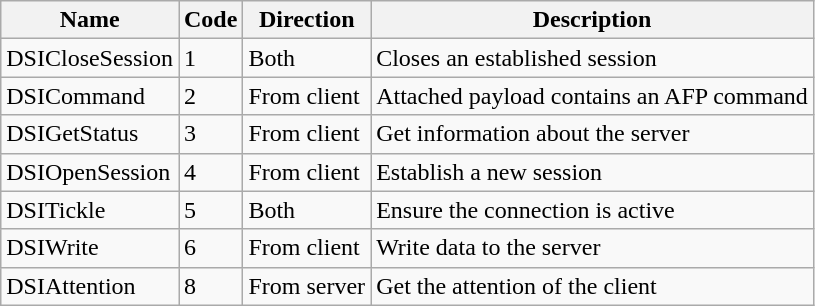<table class="wikitable" style="text-align:left">
<tr>
<th>Name</th>
<th>Code</th>
<th>Direction</th>
<th>Description</th>
</tr>
<tr>
<td>DSICloseSession</td>
<td>1</td>
<td>Both</td>
<td>Closes an established session</td>
</tr>
<tr>
<td>DSICommand</td>
<td>2</td>
<td>From client</td>
<td>Attached payload contains an AFP command</td>
</tr>
<tr>
<td>DSIGetStatus</td>
<td>3</td>
<td>From client</td>
<td>Get information about the server</td>
</tr>
<tr>
<td>DSIOpenSession</td>
<td>4</td>
<td>From client</td>
<td>Establish a new session</td>
</tr>
<tr>
<td>DSITickle</td>
<td>5</td>
<td>Both</td>
<td>Ensure the connection is active</td>
</tr>
<tr>
<td>DSIWrite</td>
<td>6</td>
<td>From client</td>
<td>Write data to the server</td>
</tr>
<tr>
<td>DSIAttention</td>
<td>8</td>
<td>From server</td>
<td>Get the attention of the client</td>
</tr>
</table>
